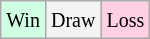<table class="wikitable">
<tr>
<td style="background-color: #d0ffe3;"><small>Win</small></td>
<td style="background-color: #f3f3f3;"><small>Draw</small></td>
<td style="background-color: #ffd0e3;"><small>Loss</small></td>
</tr>
</table>
